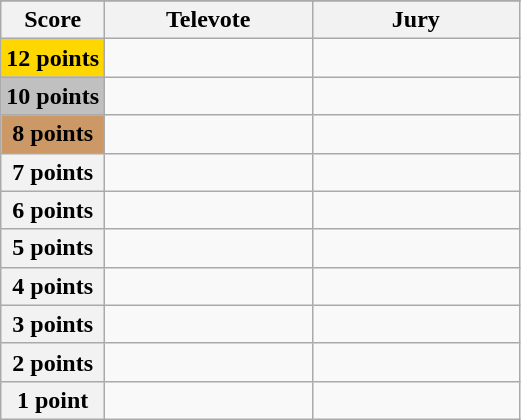<table class="wikitable">
<tr>
</tr>
<tr>
<th scope="col" width="20%">Score</th>
<th scope="col" width="40%">Televote</th>
<th scope="col" width="40%">Jury</th>
</tr>
<tr>
<th scope="row" style="background:gold">12 points</th>
<td></td>
<td></td>
</tr>
<tr>
<th scope="row" style="background:silver">10 points</th>
<td></td>
<td></td>
</tr>
<tr>
<th scope="row" style="background:#CC9966">8 points</th>
<td></td>
<td></td>
</tr>
<tr>
<th scope="row">7 points</th>
<td></td>
<td></td>
</tr>
<tr>
<th scope="row">6 points</th>
<td></td>
<td></td>
</tr>
<tr>
<th scope="row">5 points</th>
<td></td>
<td></td>
</tr>
<tr>
<th scope="row">4 points</th>
<td></td>
<td></td>
</tr>
<tr>
<th scope="row">3 points</th>
<td></td>
<td></td>
</tr>
<tr>
<th scope="row">2 points</th>
<td></td>
<td></td>
</tr>
<tr>
<th scope="row">1 point</th>
<td></td>
<td></td>
</tr>
</table>
